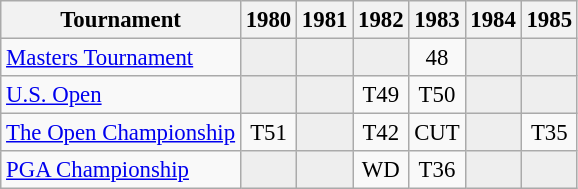<table class="wikitable" style="font-size:95%;text-align:center;">
<tr>
<th>Tournament</th>
<th>1980</th>
<th>1981</th>
<th>1982</th>
<th>1983</th>
<th>1984</th>
<th>1985</th>
</tr>
<tr>
<td align=left><a href='#'>Masters Tournament</a></td>
<td style="background:#eeeeee;"></td>
<td style="background:#eeeeee;"></td>
<td style="background:#eeeeee;"></td>
<td>48</td>
<td style="background:#eeeeee;"></td>
<td style="background:#eeeeee;"></td>
</tr>
<tr>
<td align=left><a href='#'>U.S. Open</a></td>
<td style="background:#eeeeee;"></td>
<td style="background:#eeeeee;"></td>
<td>T49</td>
<td>T50</td>
<td style="background:#eeeeee;"></td>
<td style="background:#eeeeee;"></td>
</tr>
<tr>
<td align=left><a href='#'>The Open Championship</a></td>
<td>T51</td>
<td style="background:#eeeeee;"></td>
<td>T42</td>
<td>CUT</td>
<td style="background:#eeeeee;"></td>
<td>T35</td>
</tr>
<tr>
<td align=left><a href='#'>PGA Championship</a></td>
<td style="background:#eeeeee;"></td>
<td style="background:#eeeeee;"></td>
<td>WD</td>
<td>T36</td>
<td style="background:#eeeeee;"></td>
<td style="background:#eeeeee;"></td>
</tr>
</table>
